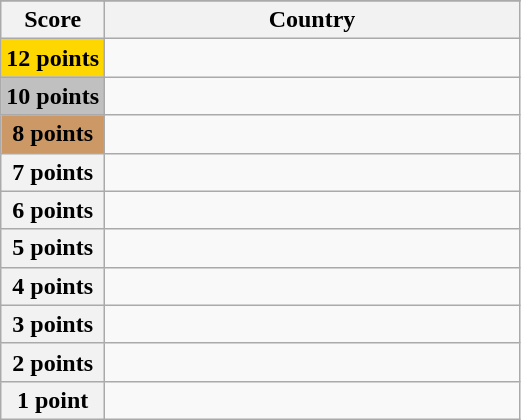<table class="wikitable">
<tr>
</tr>
<tr>
<th scope="col" width="20%">Score</th>
<th scope="col">Country</th>
</tr>
<tr>
<th scope="row" style="background:gold">12 points</th>
<td></td>
</tr>
<tr>
<th scope="row" style="background:silver">10 points</th>
<td></td>
</tr>
<tr>
<th scope="row" style="background:#CC9966">8 points</th>
<td></td>
</tr>
<tr>
<th scope="row">7 points</th>
<td></td>
</tr>
<tr>
<th scope="row">6 points</th>
<td></td>
</tr>
<tr>
<th scope="row">5 points</th>
<td></td>
</tr>
<tr>
<th scope="row">4 points</th>
<td></td>
</tr>
<tr>
<th scope="row">3 points</th>
<td></td>
</tr>
<tr>
<th scope="row">2 points</th>
<td></td>
</tr>
<tr>
<th scope="row">1 point</th>
<td></td>
</tr>
</table>
